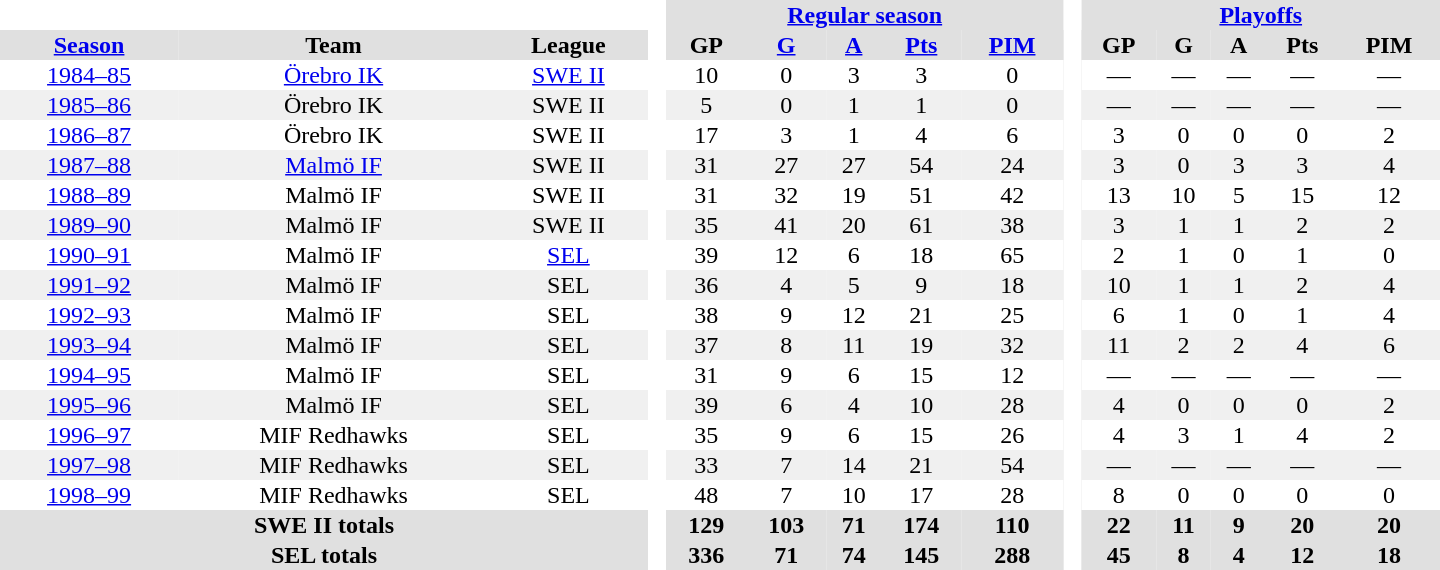<table border="0" cellpadding="1" cellspacing="0" style="text-align:center; width:60em">
<tr bgcolor="#e0e0e0">
<th colspan="3" bgcolor="#ffffff"> </th>
<th rowspan="99" bgcolor="#ffffff"> </th>
<th colspan="5"><a href='#'>Regular season</a></th>
<th rowspan="99" bgcolor="#ffffff"> </th>
<th colspan="5"><a href='#'>Playoffs</a></th>
</tr>
<tr bgcolor="#e0e0e0">
<th><a href='#'>Season</a></th>
<th>Team</th>
<th>League</th>
<th>GP</th>
<th><a href='#'>G</a></th>
<th><a href='#'>A</a></th>
<th><a href='#'>Pts</a></th>
<th><a href='#'>PIM</a></th>
<th>GP</th>
<th>G</th>
<th>A</th>
<th>Pts</th>
<th>PIM</th>
</tr>
<tr>
<td><a href='#'>1984–85</a></td>
<td><a href='#'>Örebro IK</a></td>
<td><a href='#'>SWE II</a></td>
<td>10</td>
<td>0</td>
<td>3</td>
<td>3</td>
<td>0</td>
<td>—</td>
<td>—</td>
<td>—</td>
<td>—</td>
<td>—</td>
</tr>
<tr bgcolor="#f0f0f0">
<td><a href='#'>1985–86</a></td>
<td>Örebro IK</td>
<td>SWE II</td>
<td>5</td>
<td>0</td>
<td>1</td>
<td>1</td>
<td>0</td>
<td>—</td>
<td>—</td>
<td>—</td>
<td>—</td>
<td>—</td>
</tr>
<tr>
<td><a href='#'>1986–87</a></td>
<td>Örebro IK</td>
<td>SWE II</td>
<td>17</td>
<td>3</td>
<td>1</td>
<td>4</td>
<td>6</td>
<td>3</td>
<td>0</td>
<td>0</td>
<td>0</td>
<td>2</td>
</tr>
<tr bgcolor="#f0f0f0">
<td><a href='#'>1987–88</a></td>
<td><a href='#'>Malmö IF</a></td>
<td>SWE II</td>
<td>31</td>
<td>27</td>
<td>27</td>
<td>54</td>
<td>24</td>
<td>3</td>
<td>0</td>
<td>3</td>
<td>3</td>
<td>4</td>
</tr>
<tr>
<td><a href='#'>1988–89</a></td>
<td>Malmö IF</td>
<td>SWE II</td>
<td>31</td>
<td>32</td>
<td>19</td>
<td>51</td>
<td>42</td>
<td>13</td>
<td>10</td>
<td>5</td>
<td>15</td>
<td>12</td>
</tr>
<tr bgcolor="#f0f0f0">
<td><a href='#'>1989–90</a></td>
<td>Malmö IF</td>
<td>SWE II</td>
<td>35</td>
<td>41</td>
<td>20</td>
<td>61</td>
<td>38</td>
<td>3</td>
<td>1</td>
<td>1</td>
<td>2</td>
<td>2</td>
</tr>
<tr>
<td><a href='#'>1990–91</a></td>
<td>Malmö IF</td>
<td><a href='#'>SEL</a></td>
<td>39</td>
<td>12</td>
<td>6</td>
<td>18</td>
<td>65</td>
<td>2</td>
<td>1</td>
<td>0</td>
<td>1</td>
<td>0</td>
</tr>
<tr bgcolor="#f0f0f0">
<td><a href='#'>1991–92</a></td>
<td>Malmö IF</td>
<td>SEL</td>
<td>36</td>
<td>4</td>
<td>5</td>
<td>9</td>
<td>18</td>
<td>10</td>
<td>1</td>
<td>1</td>
<td>2</td>
<td>4</td>
</tr>
<tr>
<td><a href='#'>1992–93</a></td>
<td>Malmö IF</td>
<td>SEL</td>
<td>38</td>
<td>9</td>
<td>12</td>
<td>21</td>
<td>25</td>
<td>6</td>
<td>1</td>
<td>0</td>
<td>1</td>
<td>4</td>
</tr>
<tr bgcolor="#f0f0f0">
<td><a href='#'>1993–94</a></td>
<td>Malmö IF</td>
<td>SEL</td>
<td>37</td>
<td>8</td>
<td>11</td>
<td>19</td>
<td>32</td>
<td>11</td>
<td>2</td>
<td>2</td>
<td>4</td>
<td>6</td>
</tr>
<tr>
<td><a href='#'>1994–95</a></td>
<td>Malmö IF</td>
<td>SEL</td>
<td>31</td>
<td>9</td>
<td>6</td>
<td>15</td>
<td>12</td>
<td>—</td>
<td>—</td>
<td>—</td>
<td>—</td>
<td>—</td>
</tr>
<tr bgcolor="#f0f0f0">
<td><a href='#'>1995–96</a></td>
<td>Malmö IF</td>
<td>SEL</td>
<td>39</td>
<td>6</td>
<td>4</td>
<td>10</td>
<td>28</td>
<td>4</td>
<td>0</td>
<td>0</td>
<td>0</td>
<td>2</td>
</tr>
<tr>
<td><a href='#'>1996–97</a></td>
<td>MIF Redhawks</td>
<td>SEL</td>
<td>35</td>
<td>9</td>
<td>6</td>
<td>15</td>
<td>26</td>
<td>4</td>
<td>3</td>
<td>1</td>
<td>4</td>
<td>2</td>
</tr>
<tr bgcolor="#f0f0f0">
<td><a href='#'>1997–98</a></td>
<td>MIF Redhawks</td>
<td>SEL</td>
<td>33</td>
<td>7</td>
<td>14</td>
<td>21</td>
<td>54</td>
<td>—</td>
<td>—</td>
<td>—</td>
<td>—</td>
<td>—</td>
</tr>
<tr>
<td><a href='#'>1998–99</a></td>
<td>MIF Redhawks</td>
<td>SEL</td>
<td>48</td>
<td>7</td>
<td>10</td>
<td>17</td>
<td>28</td>
<td>8</td>
<td>0</td>
<td>0</td>
<td>0</td>
<td>0</td>
</tr>
<tr bgcolor="#e0e0e0">
<th colspan="3">SWE II totals</th>
<th>129</th>
<th>103</th>
<th>71</th>
<th>174</th>
<th>110</th>
<th>22</th>
<th>11</th>
<th>9</th>
<th>20</th>
<th>20</th>
</tr>
<tr bgcolor="#e0e0e0">
<th colspan="3">SEL totals</th>
<th>336</th>
<th>71</th>
<th>74</th>
<th>145</th>
<th>288</th>
<th>45</th>
<th>8</th>
<th>4</th>
<th>12</th>
<th>18</th>
</tr>
</table>
